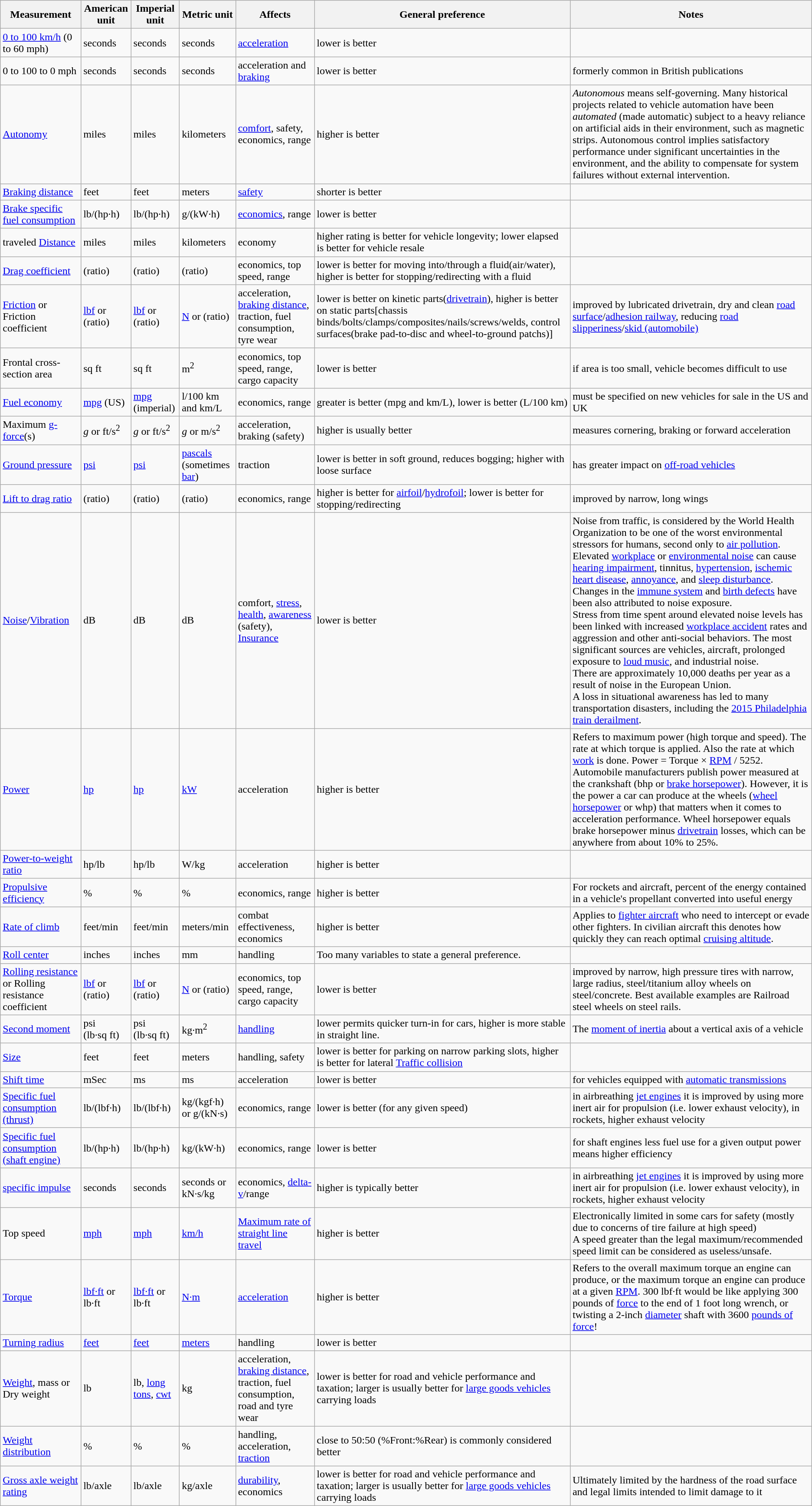<table class="wikitable">
<tr>
<th>Measurement</th>
<th>American unit</th>
<th>Imperial  unit</th>
<th>Metric unit</th>
<th>Affects</th>
<th>General preference</th>
<th>Notes</th>
</tr>
<tr>
<td><a href='#'>0 to 100 km/h</a> (0 to 60 mph)</td>
<td>seconds</td>
<td>seconds</td>
<td>seconds</td>
<td><a href='#'>acceleration</a></td>
<td>lower is better</td>
<td></td>
</tr>
<tr>
<td>0 to 100 to 0 mph</td>
<td>seconds</td>
<td>seconds</td>
<td>seconds</td>
<td>acceleration and <a href='#'>braking</a></td>
<td>lower is better</td>
<td>formerly common in British publications</td>
</tr>
<tr>
<td><a href='#'>Autonomy</a></td>
<td>miles</td>
<td>miles</td>
<td>kilometers</td>
<td><a href='#'>comfort</a>, safety, economics, range</td>
<td>higher is better</td>
<td><em>Autonomous</em> means self-governing. Many historical projects related to vehicle automation have been <em>automated</em> (made automatic) subject to a heavy reliance on artificial aids in their environment, such as magnetic strips. Autonomous control implies satisfactory performance under significant uncertainties in the environment, and the ability to compensate for system failures without external intervention.</td>
</tr>
<tr>
<td><a href='#'>Braking distance</a></td>
<td>feet</td>
<td>feet</td>
<td>meters</td>
<td><a href='#'>safety</a></td>
<td>shorter is better</td>
<td></td>
</tr>
<tr>
<td><a href='#'>Brake specific fuel consumption</a></td>
<td>lb/(hp·h)</td>
<td>lb/(hp·h)</td>
<td>g/(kW·h)</td>
<td><a href='#'>economics</a>, range</td>
<td>lower is better</td>
<td></td>
</tr>
<tr>
<td>traveled <a href='#'>Distance</a></td>
<td>miles</td>
<td>miles</td>
<td>kilometers</td>
<td>economy</td>
<td>higher rating is better for vehicle longevity; lower elapsed is better for vehicle resale</td>
<td></td>
</tr>
<tr>
<td><a href='#'>Drag coefficient</a></td>
<td>(ratio)</td>
<td>(ratio)</td>
<td>(ratio)</td>
<td>economics, top speed, range</td>
<td>lower is better for moving into/through a fluid(air/water), higher is better for stopping/redirecting with a fluid</td>
<td></td>
</tr>
<tr>
<td><a href='#'>Friction</a> or Friction coefficient</td>
<td><a href='#'>lbf</a> or (ratio)</td>
<td><a href='#'>lbf</a> or (ratio)</td>
<td><a href='#'>N</a> or (ratio)</td>
<td>acceleration, <a href='#'>braking distance</a>, traction, fuel consumption, tyre wear</td>
<td>lower is better on kinetic parts(<a href='#'>drivetrain</a>), higher is better on static parts[chassis binds/bolts/clamps/composites/nails/screws/welds, control surfaces(brake pad-to-disc and wheel-to-ground patchs)]</td>
<td>improved by lubricated drivetrain, dry and clean <a href='#'>road surface</a>/<a href='#'>adhesion railway</a>, reducing <a href='#'>road slipperiness</a>/<a href='#'>skid (automobile)</a></td>
</tr>
<tr>
<td>Frontal cross-section area</td>
<td>sq ft</td>
<td>sq ft</td>
<td>m<sup>2</sup></td>
<td>economics, top speed, range, cargo capacity</td>
<td>lower is better</td>
<td>if area is too small, vehicle becomes difficult to use</td>
</tr>
<tr>
<td><a href='#'>Fuel economy</a></td>
<td><a href='#'>mpg</a> (US)</td>
<td><a href='#'>mpg</a> (imperial)</td>
<td>l/100 km and km/L</td>
<td>economics, range</td>
<td>greater is better (mpg and km/L), lower is better (L/100 km)</td>
<td>must be specified on new vehicles for sale in the US and UK</td>
</tr>
<tr>
<td>Maximum <a href='#'>g-force</a>(s)</td>
<td><em>g</em> or ft/s<sup>2</sup></td>
<td><em>g</em> or ft/s<sup>2</sup></td>
<td><em>g</em> or m/s<sup>2</sup></td>
<td>acceleration, braking (safety)</td>
<td>higher is usually better</td>
<td>measures cornering, braking or forward acceleration</td>
</tr>
<tr>
<td><a href='#'>Ground pressure</a></td>
<td><a href='#'>psi</a></td>
<td><a href='#'>psi</a></td>
<td><a href='#'>pascals</a> (sometimes <a href='#'>bar</a>)</td>
<td>traction</td>
<td>lower is better in soft ground, reduces bogging; higher with loose surface</td>
<td>has greater impact on <a href='#'>off-road vehicles</a></td>
</tr>
<tr>
<td><a href='#'>Lift to drag ratio</a></td>
<td>(ratio)</td>
<td>(ratio)</td>
<td>(ratio)</td>
<td>economics, range</td>
<td>higher is better for <a href='#'>airfoil</a>/<a href='#'>hydrofoil</a>; lower is better for stopping/redirecting</td>
<td>improved by narrow, long wings</td>
</tr>
<tr>
<td><a href='#'>Noise</a>/<a href='#'>Vibration</a></td>
<td>dB</td>
<td>dB</td>
<td>dB</td>
<td>comfort, <a href='#'>stress</a>, <a href='#'>health</a>, <a href='#'>awareness</a> (safety), <a href='#'>Insurance</a></td>
<td>lower is better</td>
<td>Noise from traffic, is considered by the World Health Organization to be one of the worst environmental stressors for humans, second only to <a href='#'>air pollution</a>. Elevated <a href='#'>workplace</a> or <a href='#'>environmental noise</a> can cause <a href='#'>hearing impairment</a>, tinnitus, <a href='#'>hypertension</a>, <a href='#'>ischemic heart disease</a>, <a href='#'>annoyance</a>, and <a href='#'>sleep disturbance</a>. Changes in the <a href='#'>immune system</a> and <a href='#'>birth defects</a> have been also attributed to noise exposure.<br>Stress from time spent around elevated noise levels has been linked with increased <a href='#'>workplace accident</a> rates and  aggression and other anti-social behaviors. The most significant sources are vehicles, aircraft, prolonged exposure to <a href='#'>loud music</a>, and industrial noise.<br>There are approximately 10,000 deaths per year as a result of noise in the European Union.<br>A loss in situational awareness has led to many transportation disasters, including the <a href='#'>2015 Philadelphia train derailment</a>.</td>
</tr>
<tr>
<td><a href='#'>Power</a></td>
<td><a href='#'>hp</a></td>
<td><a href='#'>hp</a></td>
<td><a href='#'>kW</a></td>
<td>acceleration</td>
<td>higher is better</td>
<td>Refers to maximum power (high torque and speed). The rate at which torque is applied. Also the rate at which <a href='#'>work</a> is done. Power = Torque × <a href='#'>RPM</a> / 5252. Automobile manufacturers publish power measured at the crankshaft (bhp or <a href='#'>brake horsepower</a>). However, it is the power a car can produce at the wheels (<a href='#'>wheel horsepower</a> or whp) that matters when it comes to acceleration performance. Wheel horsepower equals brake horsepower minus <a href='#'>drivetrain</a> losses, which can be anywhere from about 10% to 25%.</td>
</tr>
<tr>
<td><a href='#'>Power-to-weight ratio</a></td>
<td>hp/lb</td>
<td>hp/lb</td>
<td>W/kg</td>
<td>acceleration</td>
<td>higher is better</td>
<td></td>
</tr>
<tr>
<td><a href='#'>Propulsive efficiency</a></td>
<td>%</td>
<td>%</td>
<td>%</td>
<td>economics, range</td>
<td>higher is better</td>
<td>For rockets and aircraft, percent of the energy contained in a vehicle's propellant converted into useful energy</td>
</tr>
<tr>
<td><a href='#'>Rate of climb</a></td>
<td>feet/min</td>
<td>feet/min</td>
<td>meters/min</td>
<td>combat effectiveness, economics</td>
<td>higher is better</td>
<td>Applies to <a href='#'>fighter aircraft</a> who need to intercept or evade other fighters. In civilian aircraft this denotes how quickly they can reach optimal <a href='#'>cruising altitude</a>.</td>
</tr>
<tr>
<td><a href='#'>Roll center</a></td>
<td>inches</td>
<td>inches</td>
<td>mm</td>
<td>handling</td>
<td>Too many variables to state a general preference.</td>
<td></td>
</tr>
<tr>
<td><a href='#'>Rolling resistance</a> or Rolling resistance coefficient</td>
<td><a href='#'>lbf</a> or (ratio)</td>
<td><a href='#'>lbf</a> or (ratio)</td>
<td><a href='#'>N</a> or (ratio)</td>
<td>economics, top speed, range, cargo capacity</td>
<td>lower is better</td>
<td>improved by narrow, high pressure tires with narrow, large radius, steel/titanium alloy wheels on steel/concrete. Best available examples are Railroad steel wheels on steel rails.</td>
</tr>
<tr>
<td><a href='#'>Second moment</a></td>
<td>psi (lb·sq ft)</td>
<td>psi (lb·sq ft)</td>
<td>kg·m<sup>2</sup></td>
<td><a href='#'>handling</a></td>
<td>lower permits quicker turn-in for cars, higher is more stable in straight line.</td>
<td>The <a href='#'>moment of inertia</a> about a vertical axis of a vehicle</td>
</tr>
<tr>
<td><a href='#'>Size</a></td>
<td>feet</td>
<td>feet</td>
<td>meters</td>
<td>handling, safety</td>
<td>lower is better for parking on narrow parking slots, higher is better for lateral <a href='#'>Traffic collision</a></td>
<td></td>
</tr>
<tr>
<td><a href='#'>Shift time</a></td>
<td>mSec</td>
<td>ms</td>
<td>ms</td>
<td>acceleration</td>
<td>lower is better</td>
<td>for vehicles equipped with <a href='#'>automatic transmissions</a></td>
</tr>
<tr specific fuel consumption (shaft engine)|>
<td><a href='#'>Specific fuel consumption (thrust)</a></td>
<td>lb/(lbf·h)</td>
<td>lb/(lbf·h)</td>
<td>kg/(kgf·h) or g/(kN·s)</td>
<td>economics, range</td>
<td>lower is better (for any given speed)</td>
<td>in airbreathing <a href='#'>jet engines</a> it is improved by using more inert air for propulsion (i.e. lower exhaust velocity), in rockets, higher exhaust velocity</td>
</tr>
<tr>
<td><a href='#'>Specific fuel consumption (shaft engine)</a></td>
<td>lb/(hp·h)</td>
<td>lb/(hp·h)</td>
<td>kg/(kW·h)</td>
<td>economics, range</td>
<td>lower is better</td>
<td>for shaft engines less fuel use for a given output power means higher efficiency</td>
</tr>
<tr>
<td><a href='#'>specific impulse</a></td>
<td>seconds</td>
<td>seconds</td>
<td>seconds or kN·s/kg</td>
<td>economics, <a href='#'>delta-v</a>/range</td>
<td>higher is typically better</td>
<td>in airbreathing <a href='#'>jet engines</a> it is improved by using more inert air for propulsion (i.e. lower exhaust velocity), in rockets, higher exhaust velocity</td>
</tr>
<tr>
<td>Top speed</td>
<td><a href='#'>mph</a></td>
<td><a href='#'>mph</a></td>
<td><a href='#'>km/h</a></td>
<td><a href='#'>Maximum rate of straight line travel</a></td>
<td>higher is better</td>
<td>Electronically limited in some cars for safety (mostly due to concerns of tire failure at high speed)<br>A speed greater than the legal maximum/recommended speed limit can be considered as useless/unsafe.</td>
</tr>
<tr>
<td><a href='#'>Torque</a></td>
<td><a href='#'>lbf·ft</a> or lb·ft</td>
<td><a href='#'>lbf·ft</a> or lb·ft</td>
<td><a href='#'>N·m</a></td>
<td><a href='#'>acceleration</a></td>
<td>higher is better</td>
<td>Refers to the overall maximum torque an engine can produce, or the maximum torque an engine can produce at a given <a href='#'>RPM</a>. 300 lbf·ft would be like applying 300 pounds of <a href='#'>force</a> to the end of 1 foot long wrench, or twisting a 2-inch <a href='#'>diameter</a> shaft with 3600 <a href='#'>pounds of force</a>!</td>
</tr>
<tr>
<td><a href='#'>Turning radius</a></td>
<td><a href='#'>feet</a></td>
<td><a href='#'>feet</a></td>
<td><a href='#'>meters</a></td>
<td>handling</td>
<td>lower is better</td>
<td></td>
</tr>
<tr>
<td><a href='#'>Weight</a>, mass or Dry weight</td>
<td>lb</td>
<td>lb, <a href='#'>long tons</a>, <a href='#'>cwt</a></td>
<td>kg</td>
<td>acceleration, <a href='#'>braking distance</a>, traction, fuel consumption, road and tyre wear</td>
<td>lower is better for road and vehicle performance and taxation; larger is usually better for <a href='#'>large goods vehicles</a> carrying loads</td>
<td></td>
</tr>
<tr>
<td><a href='#'>Weight distribution</a></td>
<td>%</td>
<td>%</td>
<td>%</td>
<td>handling, acceleration, <a href='#'>traction</a></td>
<td>close to 50:50 (%Front:%Rear) is commonly considered better</td>
<td></td>
</tr>
<tr>
<td><a href='#'>Gross axle weight rating</a></td>
<td>lb/axle</td>
<td>lb/axle</td>
<td>kg/axle</td>
<td><a href='#'>durability</a>, economics</td>
<td>lower is better for road and vehicle performance and taxation; larger is usually better for <a href='#'>large goods vehicles</a> carrying loads</td>
<td>Ultimately limited by the hardness of the road surface and legal limits intended to limit damage to it</td>
</tr>
</table>
